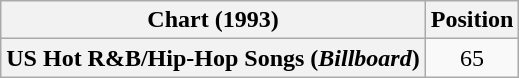<table class="wikitable sortable plainrowheaders" style="text-align:center">
<tr>
<th align="left">Chart (1993)</th>
<th style="text-align:center;">Position</th>
</tr>
<tr>
<th scope="row">US Hot R&B/Hip-Hop Songs (<em>Billboard</em>)</th>
<td style="text-align:center;">65</td>
</tr>
</table>
